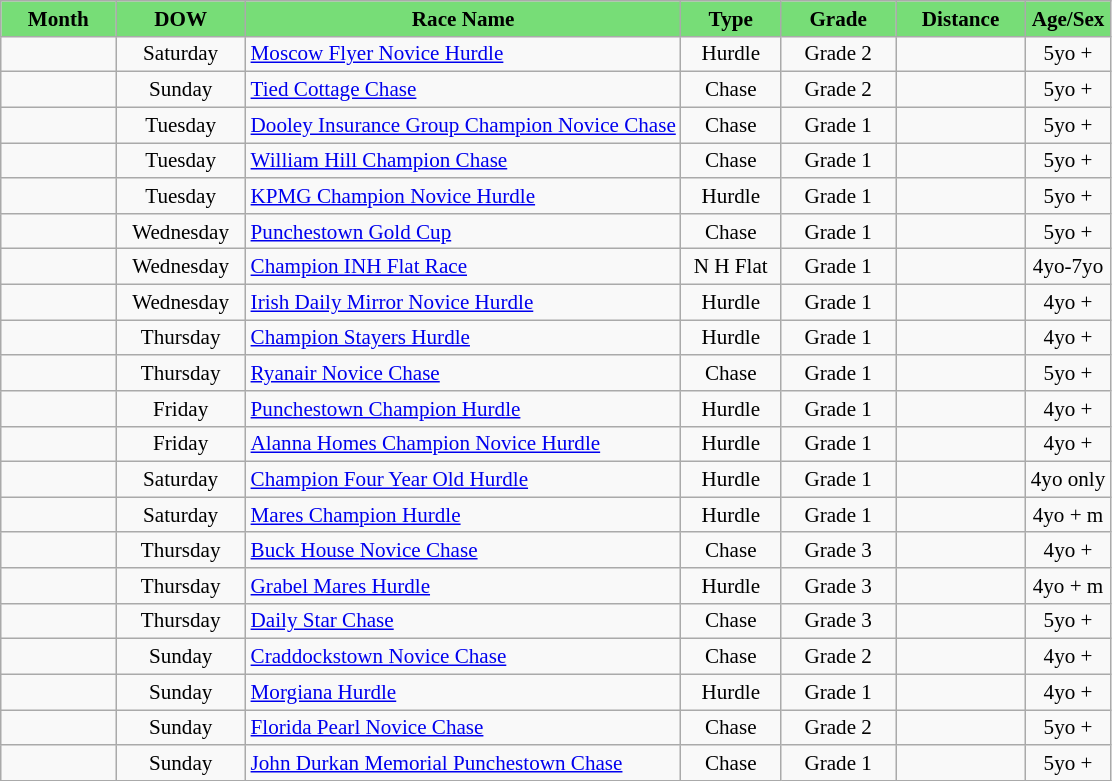<table class="wikitable sortable" style="text-align:center; font-size:88%">
<tr>
<th style="background:#77dd77;width:70px">Month</th>
<th style="background:#77dd77;width:80px">DOW</th>
<th style="background:#77dd77;">Race Name</th>
<th style="background:#77dd77;width:60px">Type</th>
<th style="background:#77dd77;width:70px">Grade</th>
<th style="background:#77dd77;width:80px">Distance</th>
<th style="background:#77dd77;width:50px">Age/Sex</th>
</tr>
<tr>
<td></td>
<td>Saturday</td>
<td style="text-align:left"><a href='#'>Moscow Flyer Novice Hurdle</a></td>
<td>Hurdle</td>
<td>Grade 2</td>
<td></td>
<td>5yo +</td>
</tr>
<tr>
<td></td>
<td>Sunday</td>
<td style="text-align:left"><a href='#'>Tied Cottage Chase</a></td>
<td>Chase</td>
<td>Grade 2</td>
<td></td>
<td>5yo +</td>
</tr>
<tr>
<td></td>
<td>Tuesday</td>
<td style="text-align:left"><a href='#'>Dooley Insurance Group Champion Novice Chase</a></td>
<td>Chase</td>
<td>Grade 1</td>
<td></td>
<td>5yo +</td>
</tr>
<tr>
<td></td>
<td>Tuesday</td>
<td style="text-align:left"><a href='#'>William Hill Champion Chase</a></td>
<td>Chase</td>
<td>Grade 1</td>
<td></td>
<td>5yo +</td>
</tr>
<tr>
<td></td>
<td>Tuesday</td>
<td style="text-align:left"><a href='#'>KPMG Champion Novice Hurdle</a></td>
<td>Hurdle</td>
<td>Grade 1</td>
<td></td>
<td>5yo +</td>
</tr>
<tr>
<td></td>
<td>Wednesday</td>
<td style="text-align:left"><a href='#'>Punchestown Gold Cup</a></td>
<td>Chase</td>
<td>Grade 1</td>
<td></td>
<td>5yo +</td>
</tr>
<tr>
<td></td>
<td>Wednesday</td>
<td style="text-align:left"><a href='#'>Champion INH Flat Race</a></td>
<td>N H Flat</td>
<td>Grade 1</td>
<td></td>
<td>4yo-7yo</td>
</tr>
<tr>
<td></td>
<td>Wednesday</td>
<td style="text-align:left"><a href='#'>Irish Daily Mirror Novice Hurdle</a></td>
<td>Hurdle</td>
<td>Grade 1</td>
<td></td>
<td>4yo +</td>
</tr>
<tr>
<td></td>
<td>Thursday</td>
<td style="text-align:left"><a href='#'>Champion Stayers Hurdle</a></td>
<td>Hurdle</td>
<td>Grade 1</td>
<td></td>
<td>4yo +</td>
</tr>
<tr>
<td></td>
<td>Thursday</td>
<td style="text-align:left"><a href='#'>Ryanair Novice Chase</a></td>
<td>Chase</td>
<td>Grade 1</td>
<td></td>
<td>5yo +</td>
</tr>
<tr>
<td></td>
<td>Friday</td>
<td style="text-align:left"><a href='#'>Punchestown Champion Hurdle</a></td>
<td>Hurdle</td>
<td>Grade 1</td>
<td></td>
<td>4yo +</td>
</tr>
<tr>
<td></td>
<td>Friday</td>
<td style="text-align:left"><a href='#'>Alanna Homes Champion Novice Hurdle</a></td>
<td>Hurdle</td>
<td>Grade 1</td>
<td></td>
<td>4yo +</td>
</tr>
<tr>
<td></td>
<td>Saturday</td>
<td style="text-align:left"><a href='#'>Champion Four Year Old Hurdle</a></td>
<td>Hurdle</td>
<td>Grade 1</td>
<td></td>
<td>4yo only</td>
</tr>
<tr>
<td></td>
<td>Saturday</td>
<td style="text-align:left"><a href='#'>Mares Champion Hurdle</a></td>
<td>Hurdle</td>
<td>Grade 1</td>
<td></td>
<td>4yo + m</td>
</tr>
<tr>
<td></td>
<td>Thursday</td>
<td style="text-align:left"><a href='#'>Buck House Novice Chase</a></td>
<td>Chase</td>
<td>Grade 3</td>
<td></td>
<td>4yo +</td>
</tr>
<tr>
<td></td>
<td>Thursday</td>
<td style="text-align:left"><a href='#'>Grabel Mares Hurdle</a></td>
<td>Hurdle</td>
<td>Grade 3</td>
<td></td>
<td>4yo + m</td>
</tr>
<tr>
<td></td>
<td>Thursday</td>
<td style="text-align:left"><a href='#'>Daily Star Chase</a></td>
<td>Chase</td>
<td>Grade 3</td>
<td></td>
<td>5yo +</td>
</tr>
<tr>
<td></td>
<td>Sunday</td>
<td style="text-align:left"><a href='#'>Craddockstown Novice Chase</a></td>
<td>Chase</td>
<td>Grade 2</td>
<td></td>
<td>4yo +</td>
</tr>
<tr>
<td></td>
<td>Sunday</td>
<td style="text-align:left"><a href='#'>Morgiana Hurdle</a></td>
<td>Hurdle</td>
<td>Grade 1</td>
<td></td>
<td>4yo +</td>
</tr>
<tr>
<td></td>
<td>Sunday</td>
<td style="text-align:left"><a href='#'>Florida Pearl Novice Chase</a></td>
<td>Chase</td>
<td>Grade 2</td>
<td></td>
<td>5yo +</td>
</tr>
<tr>
<td></td>
<td>Sunday</td>
<td style="text-align:left"><a href='#'>John Durkan Memorial Punchestown Chase</a></td>
<td>Chase</td>
<td>Grade 1</td>
<td></td>
<td>5yo +</td>
</tr>
</table>
